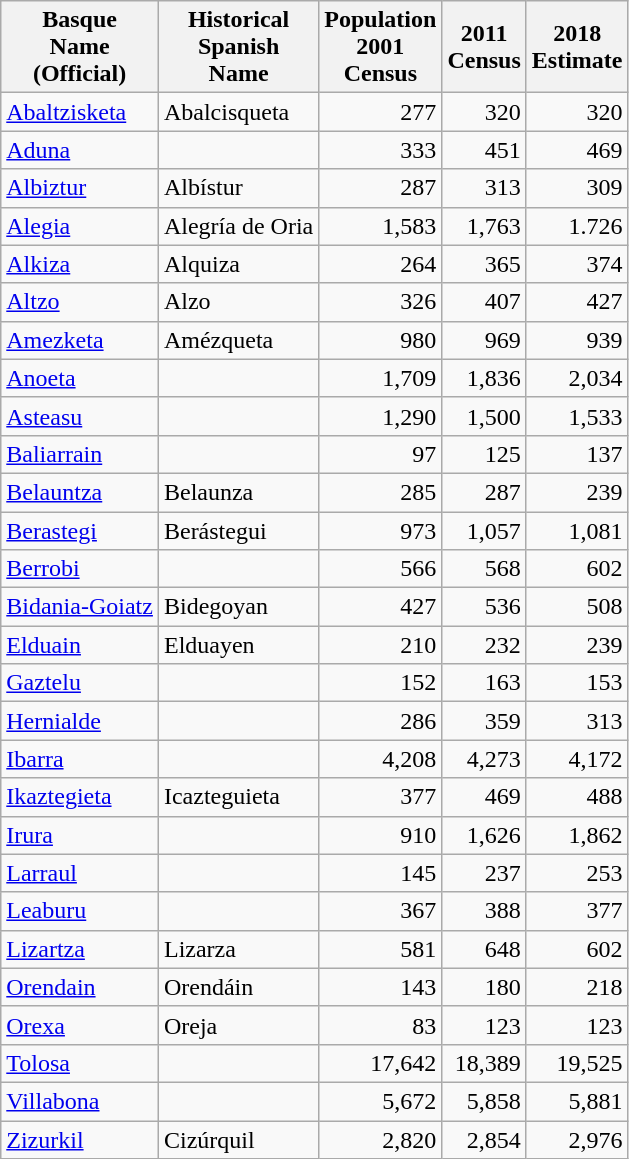<table class="wikitable sortable">
<tr>
<th>Basque<br>Name<br>(Official)</th>
<th>Historical<br>Spanish<br>Name</th>
<th>Population<br>2001<br>Census</th>
<th>2011<br>Census</th>
<th>2018<br>Estimate</th>
</tr>
<tr>
<td><a href='#'>Abaltzisketa</a></td>
<td>Abalcisqueta</td>
<td align="right">277</td>
<td align="right">320</td>
<td align="right">320</td>
</tr>
<tr>
<td><a href='#'>Aduna</a></td>
<td></td>
<td align="right">333</td>
<td align="right">451</td>
<td align="right">469</td>
</tr>
<tr>
<td><a href='#'>Albiztur</a></td>
<td>Albístur</td>
<td align="right">287</td>
<td align="right">313</td>
<td align="right">309</td>
</tr>
<tr>
<td><a href='#'>Alegia</a></td>
<td>Alegría de Oria</td>
<td align="right">1,583</td>
<td align="right">1,763</td>
<td align="right">1.726</td>
</tr>
<tr>
<td><a href='#'>Alkiza</a></td>
<td>Alquiza</td>
<td align="right">264</td>
<td align="right">365</td>
<td align="right">374</td>
</tr>
<tr>
<td><a href='#'>Altzo</a></td>
<td>Alzo</td>
<td align="right">326</td>
<td align="right">407</td>
<td align="right">427</td>
</tr>
<tr>
<td><a href='#'>Amezketa</a></td>
<td>Amézqueta</td>
<td align="right">980</td>
<td align="right">969</td>
<td align="right">939</td>
</tr>
<tr>
<td><a href='#'>Anoeta</a></td>
<td></td>
<td align="right">1,709</td>
<td align="right">1,836</td>
<td align="right">2,034</td>
</tr>
<tr>
<td><a href='#'>Asteasu</a></td>
<td></td>
<td align="right">1,290</td>
<td align="right">1,500</td>
<td align="right">1,533</td>
</tr>
<tr>
<td><a href='#'>Baliarrain</a></td>
<td></td>
<td align="right">97</td>
<td align="right">125</td>
<td align="right">137</td>
</tr>
<tr>
<td><a href='#'>Belauntza</a></td>
<td>Belaunza</td>
<td align="right">285</td>
<td align="right">287</td>
<td align="right">239</td>
</tr>
<tr>
<td><a href='#'>Berastegi</a></td>
<td>Berástegui</td>
<td align="right">973</td>
<td align="right">1,057</td>
<td align="right">1,081</td>
</tr>
<tr>
<td><a href='#'>Berrobi</a></td>
<td></td>
<td align="right">566</td>
<td align="right">568</td>
<td align="right">602</td>
</tr>
<tr>
<td><a href='#'>Bidania-Goiatz</a></td>
<td>Bidegoyan</td>
<td align="right">427</td>
<td align="right">536</td>
<td align="right">508</td>
</tr>
<tr>
<td><a href='#'>Elduain</a></td>
<td>Elduayen</td>
<td align="right">210</td>
<td align="right">232</td>
<td align="right">239</td>
</tr>
<tr>
<td><a href='#'>Gaztelu</a></td>
<td></td>
<td align="right">152</td>
<td align="right">163</td>
<td align="right">153</td>
</tr>
<tr>
<td><a href='#'>Hernialde</a></td>
<td></td>
<td align="right">286</td>
<td align="right">359</td>
<td align="right">313</td>
</tr>
<tr>
<td><a href='#'>Ibarra</a></td>
<td></td>
<td align="right">4,208</td>
<td align="right">4,273</td>
<td align="right">4,172</td>
</tr>
<tr>
<td><a href='#'>Ikaztegieta</a></td>
<td>Icazteguieta</td>
<td align="right">377</td>
<td align="right">469</td>
<td align="right">488</td>
</tr>
<tr>
<td><a href='#'>Irura</a></td>
<td></td>
<td align="right">910</td>
<td align="right">1,626</td>
<td align="right">1,862</td>
</tr>
<tr>
<td><a href='#'>Larraul</a></td>
<td></td>
<td align="right">145</td>
<td align="right">237</td>
<td align="right">253</td>
</tr>
<tr>
<td><a href='#'>Leaburu</a></td>
<td></td>
<td align="right">367</td>
<td align="right">388</td>
<td align="right">377</td>
</tr>
<tr>
<td><a href='#'>Lizartza</a></td>
<td>Lizarza</td>
<td align="right">581</td>
<td align="right">648</td>
<td align="right">602</td>
</tr>
<tr>
<td><a href='#'>Orendain</a></td>
<td>Orendáin</td>
<td align="right">143</td>
<td align="right">180</td>
<td align="right">218</td>
</tr>
<tr>
<td><a href='#'>Orexa</a></td>
<td>Oreja</td>
<td align="right">83</td>
<td align="right">123</td>
<td align="right">123</td>
</tr>
<tr>
<td><a href='#'>Tolosa</a></td>
<td></td>
<td align="right">17,642</td>
<td align="right">18,389</td>
<td align="right">19,525</td>
</tr>
<tr>
<td><a href='#'>Villabona</a></td>
<td></td>
<td align="right">5,672</td>
<td align="right">5,858</td>
<td align="right">5,881</td>
</tr>
<tr>
<td><a href='#'>Zizurkil</a></td>
<td>Cizúrquil</td>
<td align="right">2,820</td>
<td align="right">2,854</td>
<td align="right">2,976</td>
</tr>
</table>
